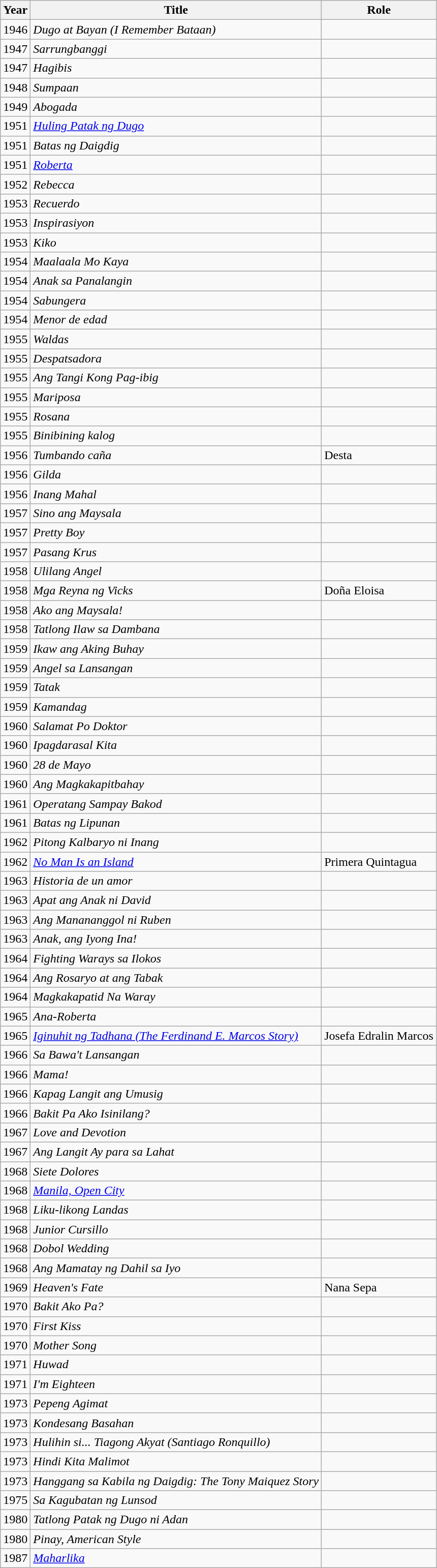<table class="wikitable" style="text-align:left">
<tr>
<th>Year</th>
<th>Title</th>
<th>Role</th>
</tr>
<tr>
<td>1946</td>
<td><em>Dugo at Bayan (I Remember Bataan)</em></td>
<td></td>
</tr>
<tr>
<td>1947</td>
<td><em>Sarrungbanggi</em></td>
<td></td>
</tr>
<tr>
<td>1947</td>
<td><em>Hagibis</em></td>
<td></td>
</tr>
<tr>
<td>1948</td>
<td><em>Sumpaan</em></td>
<td></td>
</tr>
<tr>
<td>1949</td>
<td><em>Abogada</em></td>
<td></td>
</tr>
<tr>
<td>1951</td>
<td><em><a href='#'>Huling Patak ng Dugo</a></em></td>
<td></td>
</tr>
<tr>
<td>1951</td>
<td><em>Batas ng Daigdig</em></td>
<td></td>
</tr>
<tr>
<td>1951</td>
<td><em><a href='#'>Roberta</a></em></td>
<td></td>
</tr>
<tr>
<td>1952</td>
<td><em>Rebecca</em></td>
<td></td>
</tr>
<tr>
<td>1953</td>
<td><em>Recuerdo</em></td>
<td></td>
</tr>
<tr>
<td>1953</td>
<td><em>Inspirasiyon</em></td>
<td></td>
</tr>
<tr>
<td>1953</td>
<td><em>Kiko</em></td>
<td></td>
</tr>
<tr>
<td>1954</td>
<td><em>Maalaala Mo Kaya</em></td>
<td></td>
</tr>
<tr>
<td>1954</td>
<td><em>Anak sa Panalangin</em></td>
<td></td>
</tr>
<tr>
<td>1954</td>
<td><em>Sabungera</em></td>
<td></td>
</tr>
<tr>
<td>1954</td>
<td><em>Menor de edad</em></td>
<td></td>
</tr>
<tr>
<td>1955</td>
<td><em>Waldas</em></td>
<td></td>
</tr>
<tr>
<td>1955</td>
<td><em>Despatsadora</em></td>
<td></td>
</tr>
<tr>
<td>1955</td>
<td><em>Ang Tangi Kong Pag-ibig</em></td>
<td></td>
</tr>
<tr>
<td>1955</td>
<td><em>Mariposa</em></td>
<td></td>
</tr>
<tr>
<td>1955</td>
<td><em>Rosana</em></td>
<td></td>
</tr>
<tr>
<td>1955</td>
<td><em>Binibining kalog</em></td>
<td></td>
</tr>
<tr>
<td>1956</td>
<td><em>Tumbando caña</em></td>
<td>Desta</td>
</tr>
<tr>
<td>1956</td>
<td><em>Gilda</em></td>
<td></td>
</tr>
<tr>
<td>1956</td>
<td><em>Inang Mahal</em></td>
<td></td>
</tr>
<tr>
<td>1957</td>
<td><em>Sino ang Maysala</em></td>
<td></td>
</tr>
<tr>
<td>1957</td>
<td><em>Pretty Boy</em></td>
<td></td>
</tr>
<tr>
<td>1957</td>
<td><em>Pasang Krus</em></td>
<td></td>
</tr>
<tr>
<td>1958</td>
<td><em>Ulilang Angel</em></td>
<td></td>
</tr>
<tr>
<td>1958</td>
<td><em>Mga Reyna ng Vicks</em></td>
<td>Doña Eloisa</td>
</tr>
<tr>
<td>1958</td>
<td><em>Ako ang Maysala!</em></td>
<td></td>
</tr>
<tr>
<td>1958</td>
<td><em>Tatlong Ilaw sa Dambana</em></td>
<td></td>
</tr>
<tr>
<td>1959</td>
<td><em>Ikaw ang Aking Buhay</em></td>
<td></td>
</tr>
<tr>
<td>1959</td>
<td><em>Angel sa Lansangan</em></td>
<td></td>
</tr>
<tr>
<td>1959</td>
<td><em>Tatak</em></td>
<td></td>
</tr>
<tr>
<td>1959</td>
<td><em>Kamandag</em></td>
<td></td>
</tr>
<tr>
<td>1960</td>
<td><em>Salamat Po Doktor</em></td>
<td></td>
</tr>
<tr>
<td>1960</td>
<td><em>Ipagdarasal Kita</em></td>
<td></td>
</tr>
<tr>
<td>1960</td>
<td><em>28 de Mayo</em></td>
<td></td>
</tr>
<tr>
<td>1960</td>
<td><em>Ang Magkakapitbahay</em></td>
<td></td>
</tr>
<tr>
<td>1961</td>
<td><em>Operatang Sampay Bakod</em></td>
<td></td>
</tr>
<tr>
<td>1961</td>
<td><em>Batas ng Lipunan</em></td>
<td></td>
</tr>
<tr>
<td>1962</td>
<td><em>Pitong Kalbaryo ni Inang</em></td>
<td></td>
</tr>
<tr>
<td>1962</td>
<td><em><a href='#'>No Man Is an Island</a></em></td>
<td>Primera Quintagua </td>
</tr>
<tr>
<td>1963</td>
<td><em>Historia de un amor</em></td>
<td></td>
</tr>
<tr>
<td>1963</td>
<td><em>Apat ang Anak ni David</em></td>
<td></td>
</tr>
<tr>
<td>1963</td>
<td><em>Ang Manananggol ni Ruben</em></td>
<td></td>
</tr>
<tr>
<td>1963</td>
<td><em>Anak, ang Iyong Ina!</em></td>
<td></td>
</tr>
<tr>
<td>1964</td>
<td><em>Fighting Warays sa Ilokos</em></td>
<td></td>
</tr>
<tr>
<td>1964</td>
<td><em>Ang Rosaryo at ang Tabak</em></td>
<td></td>
</tr>
<tr>
<td>1964</td>
<td><em>Magkakapatid Na Waray</em></td>
<td></td>
</tr>
<tr>
<td>1965</td>
<td><em>Ana-Roberta</em></td>
<td></td>
</tr>
<tr>
<td>1965</td>
<td><em><a href='#'>Iginuhit ng Tadhana (The Ferdinand E. Marcos Story)</a></em></td>
<td>Josefa Edralin Marcos</td>
</tr>
<tr>
<td>1966</td>
<td><em>Sa Bawa't Lansangan</em></td>
<td></td>
</tr>
<tr>
<td>1966</td>
<td><em>Mama!</em></td>
<td></td>
</tr>
<tr>
<td>1966</td>
<td><em>Kapag Langit ang Umusig</em></td>
<td></td>
</tr>
<tr>
<td>1966</td>
<td><em>Bakit Pa Ako Isinilang?</em></td>
<td></td>
</tr>
<tr>
<td>1967</td>
<td><em>Love and Devotion</em></td>
<td></td>
</tr>
<tr>
<td>1967</td>
<td><em>Ang Langit Ay para sa Lahat</em></td>
<td></td>
</tr>
<tr>
<td>1968</td>
<td><em>Siete Dolores</em></td>
<td></td>
</tr>
<tr>
<td>1968</td>
<td><em><a href='#'>Manila, Open City</a></em></td>
<td></td>
</tr>
<tr>
<td>1968</td>
<td><em>Liku-likong Landas</em></td>
<td></td>
</tr>
<tr>
<td>1968</td>
<td><em>Junior Cursillo</em></td>
<td></td>
</tr>
<tr>
<td>1968</td>
<td><em>Dobol Wedding</em></td>
<td></td>
</tr>
<tr>
<td>1968</td>
<td><em>Ang Mamatay ng Dahil sa Iyo</em></td>
<td></td>
</tr>
<tr>
<td>1969</td>
<td><em>Heaven's Fate</em></td>
<td>Nana Sepa</td>
</tr>
<tr>
<td>1970</td>
<td><em>Bakit Ako Pa?</em></td>
<td></td>
</tr>
<tr>
<td>1970</td>
<td><em>First Kiss</em></td>
<td></td>
</tr>
<tr>
<td>1970</td>
<td><em>Mother Song</em></td>
<td></td>
</tr>
<tr>
<td>1971</td>
<td><em>Huwad</em></td>
<td></td>
</tr>
<tr>
<td>1971</td>
<td><em>I'm Eighteen</em></td>
<td></td>
</tr>
<tr>
<td>1973</td>
<td><em>Pepeng Agimat</em></td>
<td></td>
</tr>
<tr>
<td>1973</td>
<td><em>Kondesang Basahan</em></td>
<td></td>
</tr>
<tr>
<td>1973</td>
<td><em>Hulihin si... Tiagong Akyat (Santiago Ronquillo)</em></td>
<td></td>
</tr>
<tr>
<td>1973</td>
<td><em>Hindi Kita Malimot</em></td>
<td></td>
</tr>
<tr>
<td>1973</td>
<td><em>Hanggang sa Kabila ng Daigdig: The Tony Maiquez Story</em></td>
<td></td>
</tr>
<tr>
<td>1975</td>
<td><em>Sa Kagubatan ng Lunsod</em></td>
<td></td>
</tr>
<tr>
<td>1980</td>
<td><em>Tatlong Patak ng Dugo ni Adan</em></td>
<td></td>
</tr>
<tr>
<td>1980</td>
<td><em>Pinay, American Style</em></td>
<td></td>
</tr>
<tr>
<td>1987</td>
<td><em><a href='#'>Maharlika</a></em></td>
<td></td>
</tr>
</table>
